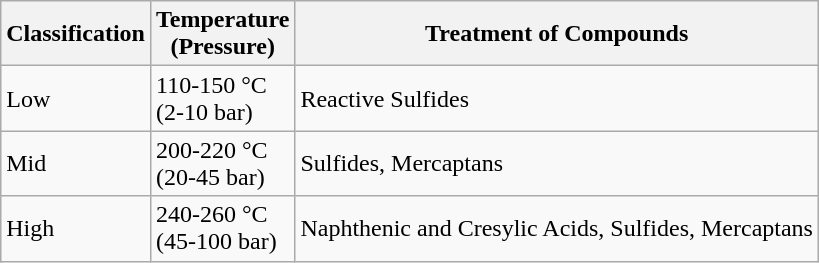<table class="wikitable">
<tr>
<th>Classification</th>
<th>Temperature<br>(Pressure)</th>
<th>Treatment of Compounds</th>
</tr>
<tr>
<td>Low</td>
<td>110-150 °C<br>(2-10 bar)</td>
<td>Reactive  Sulfides</td>
</tr>
<tr>
<td>Mid</td>
<td>200-220 °C<br>(20-45 bar)</td>
<td>Sulfides,  Mercaptans</td>
</tr>
<tr>
<td>High</td>
<td>240-260 °C<br>(45-100 bar)</td>
<td>Naphthenic and  Cresylic Acids, Sulfides, Mercaptans</td>
</tr>
</table>
